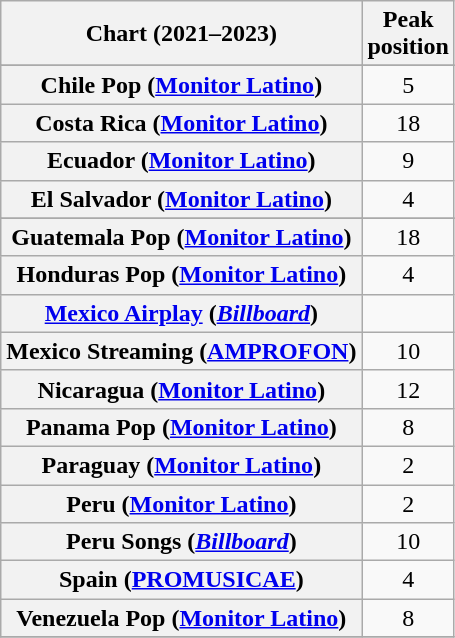<table class="wikitable sortable plainrowheaders" style="text-align:center">
<tr>
<th scope="col">Chart (2021–2023)</th>
<th scope="col">Peak<br>position</th>
</tr>
<tr>
</tr>
<tr>
<th scope="row">Chile Pop (<a href='#'>Monitor Latino</a>)</th>
<td>5</td>
</tr>
<tr>
<th scope="row">Costa Rica (<a href='#'>Monitor Latino</a>)</th>
<td>18</td>
</tr>
<tr>
<th scope="row">Ecuador (<a href='#'>Monitor Latino</a>)</th>
<td>9</td>
</tr>
<tr>
<th scope="row">El Salvador (<a href='#'>Monitor Latino</a>)</th>
<td>4</td>
</tr>
<tr>
</tr>
<tr>
<th scope="row">Guatemala Pop (<a href='#'>Monitor Latino</a>)</th>
<td>18</td>
</tr>
<tr>
<th scope="row">Honduras Pop (<a href='#'>Monitor Latino</a>)</th>
<td>4</td>
</tr>
<tr>
<th scope="row"><a href='#'>Mexico Airplay</a> (<em><a href='#'>Billboard</a></em>)</th>
<td></td>
</tr>
<tr>
<th scope="row">Mexico Streaming (<a href='#'>AMPROFON</a>)</th>
<td>10</td>
</tr>
<tr>
<th scope="row">Nicaragua (<a href='#'>Monitor Latino</a>)</th>
<td>12</td>
</tr>
<tr>
<th scope="row">Panama Pop (<a href='#'>Monitor Latino</a>)</th>
<td>8</td>
</tr>
<tr>
<th scope="row">Paraguay (<a href='#'>Monitor Latino</a>)</th>
<td>2</td>
</tr>
<tr>
<th scope="row">Peru (<a href='#'>Monitor Latino</a>)</th>
<td>2</td>
</tr>
<tr>
<th scope="row">Peru Songs (<em><a href='#'>Billboard</a></em>)</th>
<td>10</td>
</tr>
<tr>
<th scope="row">Spain (<a href='#'>PROMUSICAE</a>)</th>
<td>4</td>
</tr>
<tr>
<th scope="row">Venezuela Pop (<a href='#'>Monitor Latino</a>)</th>
<td>8</td>
</tr>
<tr>
</tr>
</table>
